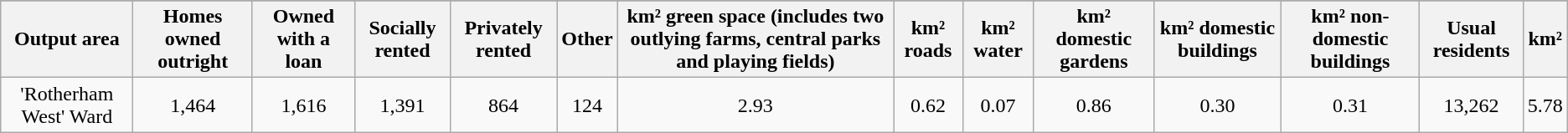<table class="wikitable">
<tr>
</tr>
<tr>
<th>Output area</th>
<th>Homes owned outright</th>
<th>Owned with a loan</th>
<th>Socially rented</th>
<th>Privately rented</th>
<th>Other</th>
<th>km² green space (includes two outlying farms, central parks and playing fields)</th>
<th>km² roads</th>
<th>km² water</th>
<th>km² domestic gardens</th>
<th>km² domestic buildings</th>
<th>km² non-domestic buildings</th>
<th>Usual residents</th>
<th>km²</th>
</tr>
<tr align=center>
<td>'Rotherham West' Ward</td>
<td>1,464</td>
<td>1,616</td>
<td>1,391</td>
<td>864</td>
<td>124</td>
<td>2.93</td>
<td>0.62</td>
<td>0.07</td>
<td>0.86</td>
<td>0.30</td>
<td>0.31</td>
<td>13,262</td>
<td>5.78</td>
</tr>
</table>
